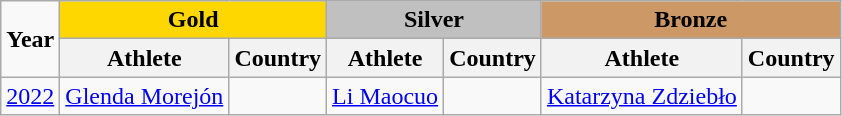<table class="wikitable" width= style="font-size:100%; text-align:center">
<tr>
<td rowspan=2><strong>Year </strong></td>
<td align=center bgcolor=gold colspan=2><strong>Gold</strong></td>
<td align=center bgcolor=silver colspan=2><strong>Silver</strong></td>
<td align=center bgcolor=cc9966 colspan=2><strong>Bronze</strong></td>
</tr>
<tr>
<th>Athlete</th>
<th>Country</th>
<th>Athlete</th>
<th>Country</th>
<th>Athlete</th>
<th>Country</th>
</tr>
<tr>
<td><a href='#'>2022</a></td>
<td><a href='#'>Glenda Morejón</a></td>
<td></td>
<td><a href='#'>Li Maocuo</a></td>
<td></td>
<td><a href='#'>Katarzyna Zdziebło</a></td>
<td></td>
</tr>
</table>
